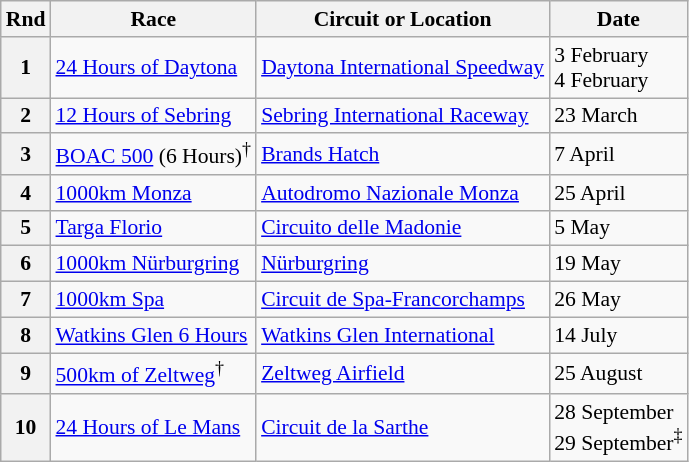<table class="wikitable" style="font-size: 90%;">
<tr>
<th>Rnd</th>
<th>Race</th>
<th>Circuit or Location</th>
<th>Date</th>
</tr>
<tr>
<th>1</th>
<td> <a href='#'>24 Hours of Daytona</a></td>
<td><a href='#'>Daytona International Speedway</a></td>
<td>3 February<br>4 February</td>
</tr>
<tr>
<th>2</th>
<td> <a href='#'>12 Hours of Sebring</a></td>
<td><a href='#'>Sebring International Raceway</a></td>
<td>23 March</td>
</tr>
<tr>
<th>3</th>
<td> <a href='#'>BOAC 500</a> (6 Hours)<sup>†</sup></td>
<td><a href='#'>Brands Hatch</a></td>
<td>7 April</td>
</tr>
<tr>
<th>4</th>
<td> <a href='#'>1000km Monza</a></td>
<td><a href='#'>Autodromo Nazionale Monza</a></td>
<td>25 April</td>
</tr>
<tr>
<th>5</th>
<td> <a href='#'>Targa Florio</a></td>
<td><a href='#'>Circuito delle Madonie</a></td>
<td>5 May</td>
</tr>
<tr>
<th>6</th>
<td> <a href='#'>1000km Nürburgring</a></td>
<td><a href='#'>Nürburgring</a></td>
<td>19 May</td>
</tr>
<tr>
<th>7</th>
<td> <a href='#'>1000km Spa</a></td>
<td><a href='#'>Circuit de Spa-Francorchamps</a></td>
<td>26 May</td>
</tr>
<tr>
<th>8</th>
<td> <a href='#'>Watkins Glen 6 Hours</a></td>
<td><a href='#'>Watkins Glen International</a></td>
<td>14 July</td>
</tr>
<tr>
<th>9</th>
<td> <a href='#'>500km of Zeltweg</a><sup>†</sup></td>
<td><a href='#'>Zeltweg Airfield</a></td>
<td>25 August</td>
</tr>
<tr>
<th>10</th>
<td> <a href='#'>24 Hours of Le Mans</a></td>
<td><a href='#'>Circuit de la Sarthe</a></td>
<td>28 September<br>29 September<sup>‡</sup></td>
</tr>
</table>
